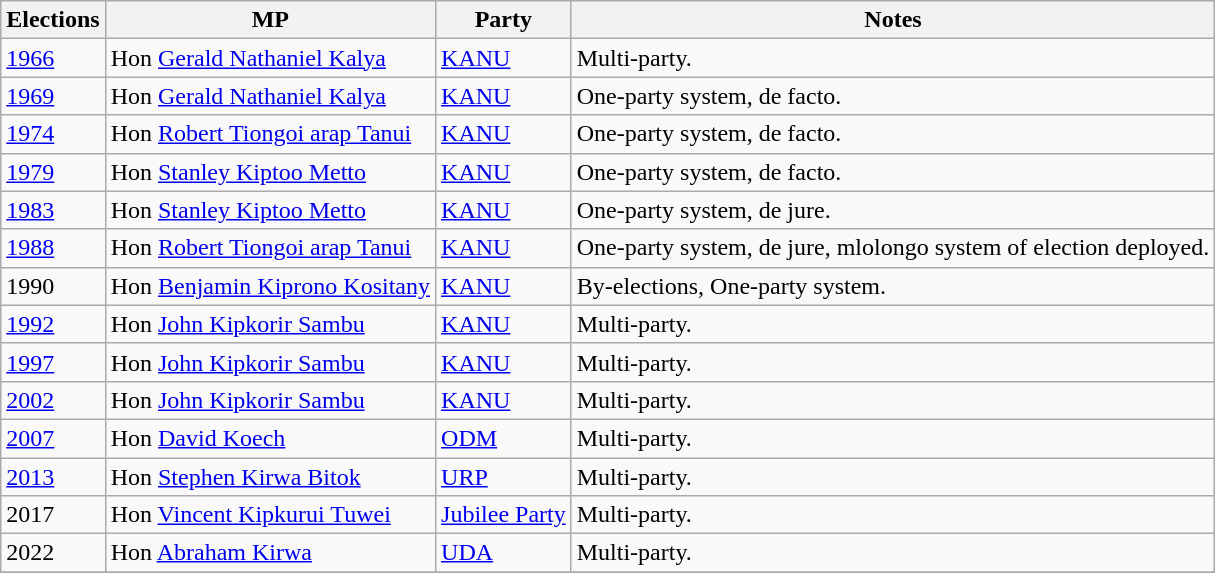<table class="wikitable sortable">
<tr>
<th>Elections</th>
<th>MP</th>
<th>Party</th>
<th>Notes</th>
</tr>
<tr>
<td><a href='#'>1966</a></td>
<td>Hon <a href='#'>Gerald Nathaniel Kalya</a></td>
<td><a href='#'>KANU</a></td>
<td>Multi-party.</td>
</tr>
<tr>
<td><a href='#'>1969</a></td>
<td>Hon <a href='#'>Gerald Nathaniel Kalya</a></td>
<td><a href='#'>KANU</a></td>
<td>One-party system, de facto.</td>
</tr>
<tr>
<td><a href='#'>1974</a></td>
<td>Hon <a href='#'>Robert Tiongoi arap Tanui</a></td>
<td><a href='#'>KANU</a></td>
<td>One-party system, de facto.</td>
</tr>
<tr>
<td><a href='#'>1979</a></td>
<td>Hon <a href='#'>Stanley Kiptoo Metto</a></td>
<td><a href='#'>KANU</a></td>
<td>One-party system, de facto.</td>
</tr>
<tr>
<td><a href='#'>1983</a></td>
<td>Hon <a href='#'>Stanley Kiptoo Metto</a></td>
<td><a href='#'>KANU</a></td>
<td>One-party system, de jure.</td>
</tr>
<tr>
<td><a href='#'>1988</a></td>
<td>Hon <a href='#'>Robert Tiongoi arap Tanui</a></td>
<td><a href='#'>KANU</a></td>
<td>One-party system, de jure, mlolongo system of election deployed.</td>
</tr>
<tr>
<td>1990</td>
<td>Hon <a href='#'>Benjamin Kiprono Kositany</a></td>
<td><a href='#'>KANU</a></td>
<td>By-elections, One-party system.</td>
</tr>
<tr>
<td><a href='#'>1992</a></td>
<td>Hon <a href='#'>John Kipkorir Sambu</a></td>
<td><a href='#'>KANU</a></td>
<td>Multi-party.</td>
</tr>
<tr>
<td><a href='#'>1997</a></td>
<td>Hon <a href='#'>John Kipkorir Sambu</a></td>
<td><a href='#'>KANU</a></td>
<td>Multi-party.</td>
</tr>
<tr>
<td><a href='#'>2002</a></td>
<td>Hon <a href='#'>John Kipkorir Sambu</a></td>
<td><a href='#'>KANU</a></td>
<td>Multi-party.</td>
</tr>
<tr>
<td><a href='#'>2007</a></td>
<td>Hon <a href='#'>David Koech</a></td>
<td><a href='#'>ODM</a></td>
<td>Multi-party.</td>
</tr>
<tr>
<td><a href='#'>2013</a></td>
<td>Hon <a href='#'>Stephen Kirwa Bitok</a></td>
<td><a href='#'>URP</a></td>
<td>Multi-party.</td>
</tr>
<tr>
<td>2017</td>
<td>Hon <a href='#'>Vincent Kipkurui Tuwei</a></td>
<td><a href='#'>Jubilee Party</a></td>
<td>Multi-party.</td>
</tr>
<tr>
<td>2022</td>
<td>Hon <a href='#'>Abraham Kirwa</a></td>
<td><a href='#'>UDA</a></td>
<td>Multi-party.</td>
</tr>
<tr>
</tr>
</table>
